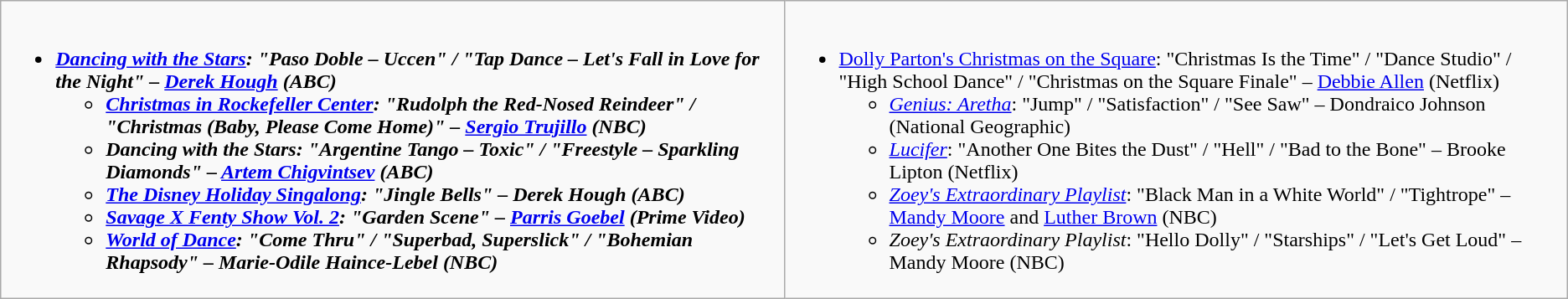<table class="wikitable">
<tr>
<td style="vertical-align:top;" width="50%"><br><ul><li><strong><em><a href='#'>Dancing with the Stars</a><em>: "Paso Doble – Uccen" / "Tap Dance – Let's Fall in Love for the Night" – <a href='#'>Derek Hough</a> (ABC)<strong><ul><li></em><a href='#'>Christmas in Rockefeller Center</a><em>: "Rudolph the Red-Nosed Reindeer" / "Christmas (Baby, Please Come Home)" – <a href='#'>Sergio Trujillo</a> (NBC)</li><li></em>Dancing with the Stars<em>: "Argentine Tango – Toxic" / "Freestyle – Sparkling Diamonds" – <a href='#'>Artem Chigvintsev</a> (ABC)</li><li></em><a href='#'>The Disney Holiday Singalong</a><em>: "Jingle Bells" – Derek Hough (ABC)</li><li></em><a href='#'>Savage X Fenty Show Vol. 2</a><em>: "Garden Scene" – <a href='#'>Parris Goebel</a> (Prime Video)</li><li></em><a href='#'>World of Dance</a><em>: "Come Thru" / "Superbad, Superslick" / "Bohemian Rhapsody" – Marie-Odile Haince-Lebel (NBC)</li></ul></li></ul></td>
<td style="vertical-align:top;" width="50%"><br><ul><li></em></strong><a href='#'>Dolly Parton's Christmas on the Square</a></em>: "Christmas Is the Time" / "Dance Studio" / "High School Dance" / "Christmas on the Square Finale" – <a href='#'>Debbie Allen</a> (Netflix)</strong><ul><li><em><a href='#'>Genius: Aretha</a></em>: "Jump" / "Satisfaction" / "See Saw" – Dondraico Johnson (National Geographic)</li><li><em><a href='#'>Lucifer</a></em>: "Another One Bites the Dust" / "Hell" / "Bad to the Bone" – Brooke Lipton (Netflix)</li><li><em><a href='#'>Zoey's Extraordinary Playlist</a></em>: "Black Man in a White World" / "Tightrope" – <a href='#'>Mandy Moore</a> and <a href='#'>Luther Brown</a> (NBC)</li><li><em>Zoey's Extraordinary Playlist</em>: "Hello Dolly" / "Starships" / "Let's Get Loud" – Mandy Moore (NBC)</li></ul></li></ul></td>
</tr>
</table>
